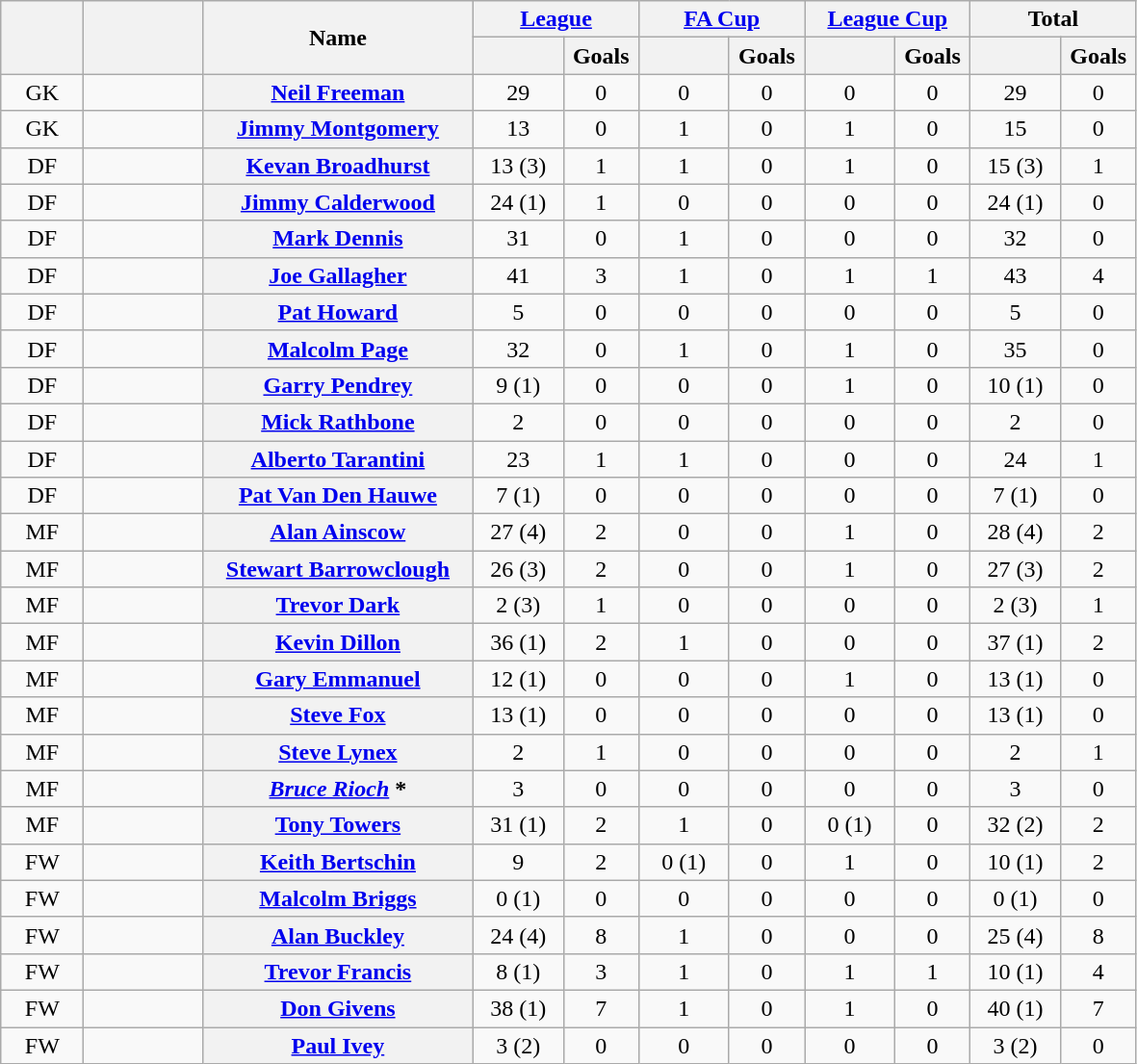<table class="wikitable plainrowheaders" style="text-align:center;">
<tr>
<th rowspan="2" scope="col" width="50"></th>
<th rowspan="2" scope="col" width="75"></th>
<th rowspan="2" scope="col" width="180" scope=col>Name</th>
<th colspan="2"><a href='#'>League</a></th>
<th colspan="2"><a href='#'>FA Cup</a></th>
<th colspan="2"><a href='#'>League Cup</a></th>
<th colspan="2">Total</th>
</tr>
<tr>
<th scope="col" width="55"></th>
<th scope="col" width="45">Goals</th>
<th scope="col" width="55"></th>
<th scope="col" width="45">Goals</th>
<th scope="col" width="55"></th>
<th scope="col" width="45">Goals</th>
<th scope="col" width="55"></th>
<th scope="col" width="45">Goals</th>
</tr>
<tr>
<td>GK</td>
<td></td>
<th scope="row"><a href='#'>Neil Freeman</a></th>
<td>29</td>
<td>0</td>
<td>0</td>
<td>0</td>
<td>0</td>
<td>0</td>
<td>29</td>
<td>0</td>
</tr>
<tr>
<td>GK</td>
<td></td>
<th scope="row"><a href='#'>Jimmy Montgomery</a></th>
<td>13</td>
<td>0</td>
<td>1</td>
<td>0</td>
<td>1</td>
<td>0</td>
<td>15</td>
<td>0</td>
</tr>
<tr>
<td>DF</td>
<td></td>
<th scope="row"><a href='#'>Kevan Broadhurst</a></th>
<td>13 (3)</td>
<td>1</td>
<td>1</td>
<td>0</td>
<td>1</td>
<td>0</td>
<td>15 (3)</td>
<td>1</td>
</tr>
<tr>
<td>DF</td>
<td></td>
<th scope="row"><a href='#'>Jimmy Calderwood</a></th>
<td>24 (1)</td>
<td>1</td>
<td>0</td>
<td>0</td>
<td>0</td>
<td>0</td>
<td>24 (1)</td>
<td>0</td>
</tr>
<tr>
<td>DF</td>
<td></td>
<th scope="row"><a href='#'>Mark Dennis</a></th>
<td>31</td>
<td>0</td>
<td>1</td>
<td>0</td>
<td>0</td>
<td>0</td>
<td>32</td>
<td>0</td>
</tr>
<tr>
<td>DF</td>
<td></td>
<th scope="row"><a href='#'>Joe Gallagher</a></th>
<td>41</td>
<td>3</td>
<td>1</td>
<td>0</td>
<td>1</td>
<td>1</td>
<td>43</td>
<td>4</td>
</tr>
<tr>
<td>DF</td>
<td></td>
<th scope="row"><a href='#'>Pat Howard</a></th>
<td>5</td>
<td>0</td>
<td>0</td>
<td>0</td>
<td>0</td>
<td>0</td>
<td>5</td>
<td>0</td>
</tr>
<tr>
<td>DF</td>
<td></td>
<th scope="row"><a href='#'>Malcolm Page</a></th>
<td>32</td>
<td>0</td>
<td>1</td>
<td>0</td>
<td>1</td>
<td>0</td>
<td>35</td>
<td>0</td>
</tr>
<tr>
<td>DF</td>
<td></td>
<th scope="row"><a href='#'>Garry Pendrey</a></th>
<td>9 (1)</td>
<td>0</td>
<td>0</td>
<td>0</td>
<td>1</td>
<td>0</td>
<td>10 (1)</td>
<td>0</td>
</tr>
<tr>
<td>DF</td>
<td></td>
<th scope="row"><a href='#'>Mick Rathbone</a> </th>
<td>2</td>
<td>0</td>
<td>0</td>
<td>0</td>
<td>0</td>
<td>0</td>
<td>2</td>
<td>0</td>
</tr>
<tr>
<td>DF</td>
<td></td>
<th scope="row"><a href='#'>Alberto Tarantini</a></th>
<td>23</td>
<td>1</td>
<td>1</td>
<td>0</td>
<td>0</td>
<td>0</td>
<td>24</td>
<td>1</td>
</tr>
<tr>
<td>DF</td>
<td></td>
<th scope="row"><a href='#'>Pat Van Den Hauwe</a></th>
<td>7 (1)</td>
<td>0</td>
<td>0</td>
<td>0</td>
<td>0</td>
<td>0</td>
<td>7 (1)</td>
<td>0</td>
</tr>
<tr>
<td>MF</td>
<td></td>
<th scope="row"><a href='#'>Alan Ainscow</a></th>
<td>27 (4)</td>
<td>2</td>
<td>0</td>
<td>0</td>
<td>1</td>
<td>0</td>
<td>28 (4)</td>
<td>2</td>
</tr>
<tr>
<td>MF</td>
<td></td>
<th scope="row"><a href='#'>Stewart Barrowclough</a></th>
<td>26 (3)</td>
<td>2</td>
<td>0</td>
<td>0</td>
<td>1</td>
<td>0</td>
<td>27 (3)</td>
<td>2</td>
</tr>
<tr>
<td>MF</td>
<td></td>
<th scope="row"><a href='#'>Trevor Dark</a></th>
<td>2 (3)</td>
<td>1</td>
<td>0</td>
<td>0</td>
<td>0</td>
<td>0</td>
<td>2 (3)</td>
<td>1</td>
</tr>
<tr>
<td>MF</td>
<td></td>
<th scope="row"><a href='#'>Kevin Dillon</a></th>
<td>36 (1)</td>
<td>2</td>
<td>1</td>
<td>0</td>
<td>0</td>
<td>0</td>
<td>37 (1)</td>
<td>2</td>
</tr>
<tr>
<td>MF</td>
<td></td>
<th scope="row"><a href='#'>Gary Emmanuel</a> </th>
<td>12 (1)</td>
<td>0</td>
<td>0</td>
<td>0</td>
<td>1</td>
<td>0</td>
<td>13 (1)</td>
<td>0</td>
</tr>
<tr>
<td>MF</td>
<td></td>
<th scope="row"><a href='#'>Steve Fox</a> </th>
<td>13 (1)</td>
<td>0</td>
<td>0</td>
<td>0</td>
<td>0</td>
<td>0</td>
<td>13 (1)</td>
<td>0</td>
</tr>
<tr>
<td>MF</td>
<td></td>
<th scope="row"><a href='#'>Steve Lynex</a></th>
<td>2</td>
<td>1</td>
<td>0</td>
<td>0</td>
<td>0</td>
<td>0</td>
<td>2</td>
<td>1</td>
</tr>
<tr>
<td>MF</td>
<td></td>
<th scope="row"><em><a href='#'>Bruce Rioch</a></em> *</th>
<td>3</td>
<td>0</td>
<td>0</td>
<td>0</td>
<td>0</td>
<td>0</td>
<td>3</td>
<td>0</td>
</tr>
<tr>
<td>MF</td>
<td></td>
<th scope="row"><a href='#'>Tony Towers</a></th>
<td>31 (1)</td>
<td>2</td>
<td>1</td>
<td>0</td>
<td>0 (1)</td>
<td>0</td>
<td>32 (2)</td>
<td>2</td>
</tr>
<tr>
<td>FW</td>
<td></td>
<th scope="row"><a href='#'>Keith Bertschin</a></th>
<td>9</td>
<td>2</td>
<td>0 (1)</td>
<td>0</td>
<td>1</td>
<td>0</td>
<td>10 (1)</td>
<td>2</td>
</tr>
<tr>
<td>FW</td>
<td></td>
<th scope="row"><a href='#'>Malcolm Briggs</a></th>
<td>0 (1)</td>
<td>0</td>
<td>0</td>
<td>0</td>
<td>0</td>
<td>0</td>
<td>0 (1)</td>
<td>0</td>
</tr>
<tr>
<td>FW</td>
<td></td>
<th scope="row"><a href='#'>Alan Buckley</a></th>
<td>24 (4)</td>
<td>8</td>
<td>1</td>
<td>0</td>
<td>0</td>
<td>0</td>
<td>25 (4)</td>
<td>8</td>
</tr>
<tr>
<td>FW</td>
<td></td>
<th scope="row"><a href='#'>Trevor Francis</a> </th>
<td>8 (1)</td>
<td>3</td>
<td>1</td>
<td>0</td>
<td>1</td>
<td>1</td>
<td>10 (1)</td>
<td>4</td>
</tr>
<tr>
<td>FW</td>
<td></td>
<th scope="row"><a href='#'>Don Givens</a></th>
<td>38 (1)</td>
<td>7</td>
<td>1</td>
<td>0</td>
<td>1</td>
<td>0</td>
<td>40 (1)</td>
<td>7</td>
</tr>
<tr>
<td>FW</td>
<td></td>
<th scope="row"><a href='#'>Paul Ivey</a></th>
<td>3 (2)</td>
<td>0</td>
<td>0</td>
<td>0</td>
<td>0</td>
<td>0</td>
<td>3 (2)</td>
<td>0</td>
</tr>
</table>
